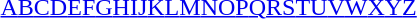<table id="toc" class="toc" summary="Class">
<tr>
<th></th>
</tr>
<tr>
<td style="text-align:center;"><a href='#'>A</a><a href='#'>B</a><a href='#'>C</a><a href='#'>D</a><a href='#'>E</a><a href='#'>F</a><a href='#'>G</a><a href='#'>H</a><a href='#'>I</a><a href='#'>J</a><a href='#'>K</a><a href='#'>L</a><a href='#'>M</a><a href='#'>N</a><a href='#'>O</a><a href='#'>P</a><a href='#'>Q</a><a href='#'>R</a><a href='#'>S</a><a href='#'>T</a><a href='#'>U</a><a href='#'>V</a><a href='#'>W</a><a href='#'>X</a><a href='#'>Y</a><a href='#'>Z</a></td>
</tr>
</table>
